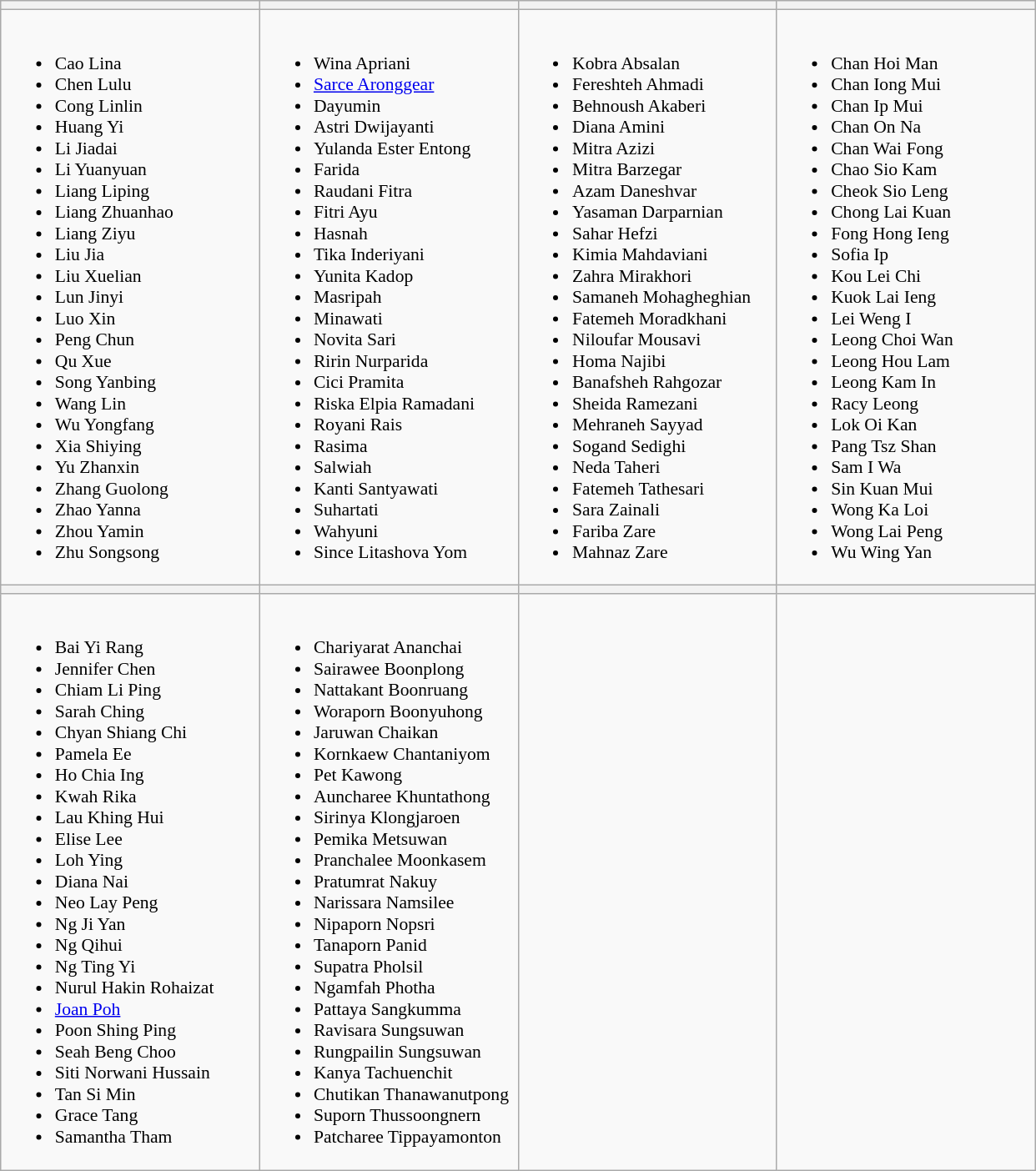<table class="wikitable" style="font-size:90%">
<tr>
<th width=200></th>
<th width=200></th>
<th width=200></th>
<th width=200></th>
</tr>
<tr>
<td valign=top><br><ul><li>Cao Lina</li><li>Chen Lulu</li><li>Cong Linlin</li><li>Huang Yi</li><li>Li Jiadai</li><li>Li Yuanyuan</li><li>Liang Liping</li><li>Liang Zhuanhao</li><li>Liang Ziyu</li><li>Liu Jia</li><li>Liu Xuelian</li><li>Lun Jinyi</li><li>Luo Xin</li><li>Peng Chun</li><li>Qu Xue</li><li>Song Yanbing</li><li>Wang Lin</li><li>Wu Yongfang</li><li>Xia Shiying</li><li>Yu Zhanxin</li><li>Zhang Guolong</li><li>Zhao Yanna</li><li>Zhou Yamin</li><li>Zhu Songsong</li></ul></td>
<td valign=top><br><ul><li>Wina Apriani</li><li><a href='#'>Sarce Aronggear</a></li><li>Dayumin</li><li>Astri Dwijayanti</li><li>Yulanda Ester Entong</li><li>Farida</li><li>Raudani Fitra</li><li>Fitri Ayu</li><li>Hasnah</li><li>Tika Inderiyani</li><li>Yunita Kadop</li><li>Masripah</li><li>Minawati</li><li>Novita Sari</li><li>Ririn Nurparida</li><li>Cici Pramita</li><li>Riska Elpia Ramadani</li><li>Royani Rais</li><li>Rasima</li><li>Salwiah</li><li>Kanti Santyawati</li><li>Suhartati</li><li>Wahyuni</li><li>Since Litashova Yom</li></ul></td>
<td valign=top><br><ul><li>Kobra Absalan</li><li>Fereshteh Ahmadi</li><li>Behnoush Akaberi</li><li>Diana Amini</li><li>Mitra Azizi</li><li>Mitra Barzegar</li><li>Azam Daneshvar</li><li>Yasaman Darparnian</li><li>Sahar Hefzi</li><li>Kimia Mahdaviani</li><li>Zahra Mirakhori</li><li>Samaneh Mohagheghian</li><li>Fatemeh Moradkhani</li><li>Niloufar Mousavi</li><li>Homa Najibi</li><li>Banafsheh Rahgozar</li><li>Sheida Ramezani</li><li>Mehraneh Sayyad</li><li>Sogand Sedighi</li><li>Neda Taheri</li><li>Fatemeh Tathesari</li><li>Sara Zainali</li><li>Fariba Zare</li><li>Mahnaz Zare</li></ul></td>
<td valign=top><br><ul><li>Chan Hoi Man</li><li>Chan Iong Mui</li><li>Chan Ip Mui</li><li>Chan On Na</li><li>Chan Wai Fong</li><li>Chao Sio Kam</li><li>Cheok Sio Leng</li><li>Chong Lai Kuan</li><li>Fong Hong Ieng</li><li>Sofia Ip</li><li>Kou Lei Chi</li><li>Kuok Lai Ieng</li><li>Lei Weng I</li><li>Leong Choi Wan</li><li>Leong Hou Lam</li><li>Leong Kam In</li><li>Racy Leong</li><li>Lok Oi Kan</li><li>Pang Tsz Shan</li><li>Sam I Wa</li><li>Sin Kuan Mui</li><li>Wong Ka Loi</li><li>Wong Lai Peng</li><li>Wu Wing Yan</li></ul></td>
</tr>
<tr>
<th></th>
<th></th>
<th></th>
<th></th>
</tr>
<tr>
<td valign=top><br><ul><li>Bai Yi Rang</li><li>Jennifer Chen</li><li>Chiam Li Ping</li><li>Sarah Ching</li><li>Chyan Shiang Chi</li><li>Pamela Ee</li><li>Ho Chia Ing</li><li>Kwah Rika</li><li>Lau Khing Hui</li><li>Elise Lee</li><li>Loh Ying</li><li>Diana Nai</li><li>Neo Lay Peng</li><li>Ng Ji Yan</li><li>Ng Qihui</li><li>Ng Ting Yi</li><li>Nurul Hakin Rohaizat</li><li><a href='#'>Joan Poh</a></li><li>Poon Shing Ping</li><li>Seah Beng Choo</li><li>Siti Norwani Hussain</li><li>Tan Si Min</li><li>Grace Tang</li><li>Samantha Tham</li></ul></td>
<td valign=top><br><ul><li>Chariyarat Ananchai</li><li>Sairawee Boonplong</li><li>Nattakant Boonruang</li><li>Woraporn Boonyuhong</li><li>Jaruwan Chaikan</li><li>Kornkaew Chantaniyom</li><li>Pet Kawong</li><li>Auncharee Khuntathong</li><li>Sirinya Klongjaroen</li><li>Pemika Metsuwan</li><li>Pranchalee Moonkasem</li><li>Pratumrat Nakuy</li><li>Narissara Namsilee</li><li>Nipaporn Nopsri</li><li>Tanaporn Panid</li><li>Supatra Pholsil</li><li>Ngamfah Photha</li><li>Pattaya Sangkumma</li><li>Ravisara Sungsuwan</li><li>Rungpailin Sungsuwan</li><li>Kanya Tachuenchit</li><li>Chutikan Thanawanutpong</li><li>Suporn Thussoongnern</li><li>Patcharee Tippayamonton</li></ul></td>
<td valign=top></td>
<td valign=top></td>
</tr>
</table>
